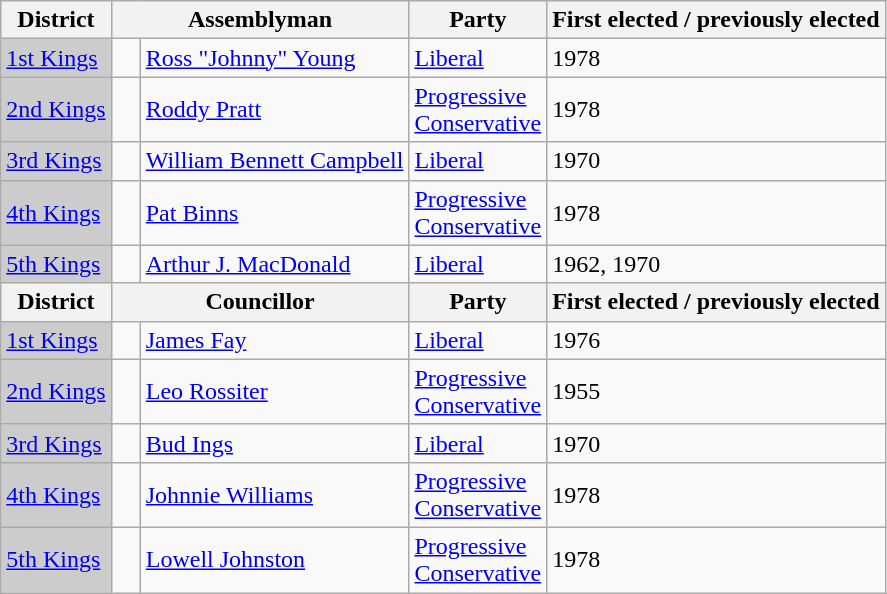<table class="wikitable sortable">
<tr>
<th>District</th>
<th colspan="2">Assemblyman</th>
<th>Party</th>
<th>First elected / previously elected</th>
</tr>
<tr>
<td bgcolor="CCCCCC"><a href='#'>1st Kings</a></td>
<td>   </td>
<td><a href='#'>Ross "Johnny" Young</a></td>
<td><a href='#'>Liberal</a></td>
<td>1978</td>
</tr>
<tr>
<td bgcolor="CCCCCC"><a href='#'>2nd Kings</a></td>
<td>   </td>
<td><a href='#'>Roddy Pratt</a></td>
<td><a href='#'>Progressive <br> Conservative</a></td>
<td>1978</td>
</tr>
<tr>
<td bgcolor="CCCCCC"><a href='#'>3rd Kings</a></td>
<td>   </td>
<td><a href='#'>William Bennett Campbell</a></td>
<td><a href='#'>Liberal</a></td>
<td>1970</td>
</tr>
<tr>
<td bgcolor="CCCCCC"><a href='#'>4th Kings</a></td>
<td>   </td>
<td><a href='#'>Pat Binns</a></td>
<td><a href='#'>Progressive <br> Conservative</a></td>
<td>1978</td>
</tr>
<tr>
<td bgcolor="CCCCCC"><a href='#'>5th Kings</a></td>
<td>   </td>
<td><a href='#'>Arthur J. MacDonald</a></td>
<td><a href='#'>Liberal</a></td>
<td>1962, 1970</td>
</tr>
<tr>
<th>District</th>
<th colspan="2">Councillor</th>
<th>Party</th>
<th>First elected / previously elected</th>
</tr>
<tr>
<td bgcolor="CCCCCC"><a href='#'>1st Kings</a></td>
<td>   </td>
<td><a href='#'>James Fay</a></td>
<td><a href='#'>Liberal</a></td>
<td>1976</td>
</tr>
<tr>
<td bgcolor="CCCCCC"><a href='#'>2nd Kings</a></td>
<td>   </td>
<td><a href='#'>Leo Rossiter</a></td>
<td><a href='#'>Progressive <br> Conservative</a></td>
<td>1955</td>
</tr>
<tr>
<td bgcolor="CCCCCC"><a href='#'>3rd Kings</a></td>
<td>   </td>
<td><a href='#'>Bud Ings</a></td>
<td><a href='#'>Liberal</a></td>
<td>1970</td>
</tr>
<tr>
<td bgcolor="CCCCCC"><a href='#'>4th Kings</a></td>
<td>   </td>
<td><a href='#'>Johnnie Williams</a></td>
<td><a href='#'>Progressive <br> Conservative</a></td>
<td>1978</td>
</tr>
<tr>
<td bgcolor="CCCCCC"><a href='#'>5th Kings</a></td>
<td>   </td>
<td><a href='#'>Lowell Johnston</a></td>
<td><a href='#'>Progressive <br> Conservative</a></td>
<td>1978</td>
</tr>
</table>
